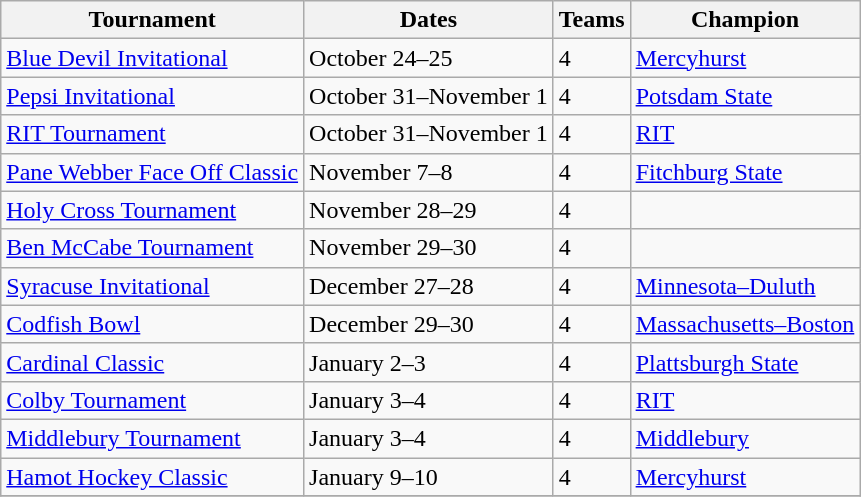<table class="wikitable">
<tr>
<th>Tournament</th>
<th>Dates</th>
<th>Teams</th>
<th>Champion</th>
</tr>
<tr>
<td><a href='#'>Blue Devil Invitational</a></td>
<td>October 24–25</td>
<td>4</td>
<td><a href='#'>Mercyhurst</a></td>
</tr>
<tr>
<td><a href='#'>Pepsi Invitational</a></td>
<td>October 31–November 1</td>
<td>4</td>
<td><a href='#'>Potsdam State</a></td>
</tr>
<tr>
<td><a href='#'>RIT Tournament</a></td>
<td>October 31–November 1</td>
<td>4</td>
<td><a href='#'>RIT</a></td>
</tr>
<tr>
<td><a href='#'>Pane Webber Face Off Classic</a></td>
<td>November 7–8</td>
<td>4</td>
<td><a href='#'>Fitchburg State</a></td>
</tr>
<tr>
<td><a href='#'>Holy Cross Tournament</a></td>
<td>November 28–29</td>
<td>4</td>
<td></td>
</tr>
<tr>
<td><a href='#'>Ben McCabe Tournament</a></td>
<td>November 29–30</td>
<td>4</td>
<td></td>
</tr>
<tr>
<td><a href='#'>Syracuse Invitational</a></td>
<td>December 27–28</td>
<td>4</td>
<td><a href='#'>Minnesota–Duluth</a></td>
</tr>
<tr>
<td><a href='#'>Codfish Bowl</a></td>
<td>December 29–30</td>
<td>4</td>
<td><a href='#'>Massachusetts–Boston</a></td>
</tr>
<tr>
<td><a href='#'>Cardinal Classic</a></td>
<td>January 2–3</td>
<td>4</td>
<td><a href='#'>Plattsburgh State</a></td>
</tr>
<tr>
<td><a href='#'>Colby Tournament</a></td>
<td>January 3–4</td>
<td>4</td>
<td><a href='#'>RIT</a></td>
</tr>
<tr>
<td><a href='#'>Middlebury Tournament</a></td>
<td>January 3–4</td>
<td>4</td>
<td><a href='#'>Middlebury</a></td>
</tr>
<tr>
<td><a href='#'>Hamot Hockey Classic</a></td>
<td>January 9–10</td>
<td>4</td>
<td><a href='#'>Mercyhurst</a></td>
</tr>
<tr>
</tr>
</table>
